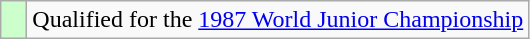<table class="wikitable" style="text-align: left;">
<tr>
<td width=10px bgcolor=#ccffcc></td>
<td>Qualified for the <a href='#'>1987 World Junior Championship</a></td>
</tr>
</table>
